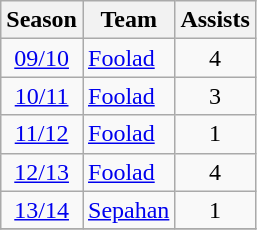<table class="wikitable" style="text-align: center;">
<tr>
<th>Season</th>
<th>Team</th>
<th>Assists</th>
</tr>
<tr>
<td><a href='#'>09/10</a></td>
<td align="left"><a href='#'>Foolad</a></td>
<td>4</td>
</tr>
<tr>
<td><a href='#'>10/11</a></td>
<td align="left"><a href='#'>Foolad</a></td>
<td>3</td>
</tr>
<tr>
<td><a href='#'>11/12</a></td>
<td align="left"><a href='#'>Foolad</a></td>
<td>1</td>
</tr>
<tr>
<td><a href='#'>12/13</a></td>
<td align="left"><a href='#'>Foolad</a></td>
<td>4</td>
</tr>
<tr>
<td><a href='#'>13/14</a></td>
<td align="left"><a href='#'>Sepahan</a></td>
<td>1</td>
</tr>
<tr>
</tr>
</table>
